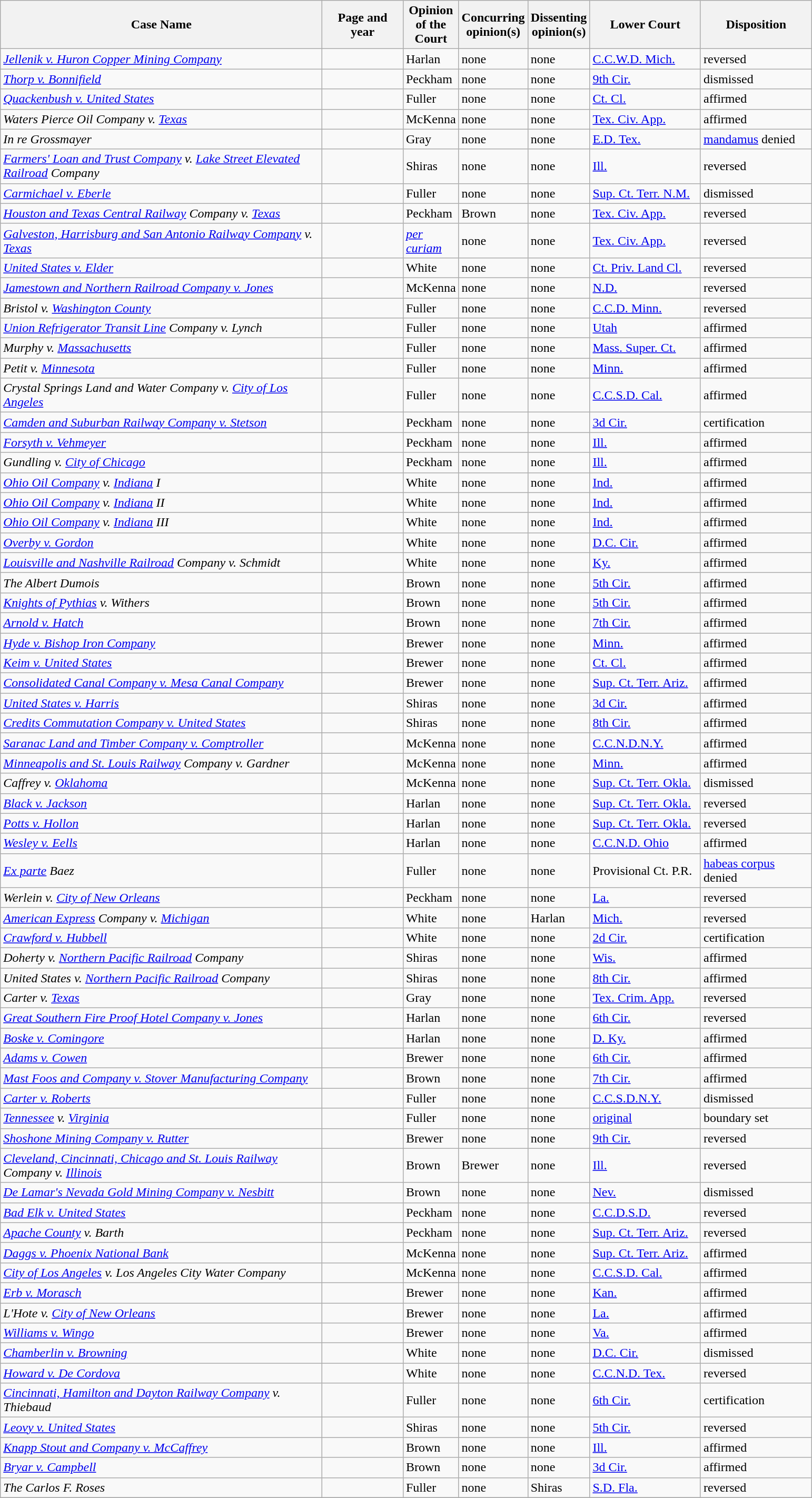<table class="wikitable sortable">
<tr>
<th scope="col" style="width: 400px;">Case Name</th>
<th scope="col" style="width: 95px;">Page and year</th>
<th scope="col" style="width: 10px;">Opinion of the Court</th>
<th scope="col" style="width: 10px;">Concurring opinion(s)</th>
<th scope="col" style="width: 10px;">Dissenting opinion(s)</th>
<th scope="col" style="width: 133px;">Lower Court</th>
<th scope="col" style="width: 133px;">Disposition</th>
</tr>
<tr>
<td><em><a href='#'>Jellenik v. Huron Copper Mining Company</a></em></td>
<td align="right"></td>
<td>Harlan</td>
<td>none</td>
<td>none</td>
<td><a href='#'>C.C.W.D. Mich.</a></td>
<td>reversed</td>
</tr>
<tr>
<td><em><a href='#'>Thorp v. Bonnifield</a></em></td>
<td align="right"></td>
<td>Peckham</td>
<td>none</td>
<td>none</td>
<td><a href='#'>9th Cir.</a></td>
<td>dismissed</td>
</tr>
<tr>
<td><em><a href='#'>Quackenbush v. United States</a></em></td>
<td align="right"></td>
<td>Fuller</td>
<td>none</td>
<td>none</td>
<td><a href='#'>Ct. Cl.</a></td>
<td>affirmed</td>
</tr>
<tr>
<td><em>Waters Pierce Oil Company v. <a href='#'>Texas</a></em></td>
<td align="right"></td>
<td>McKenna</td>
<td>none</td>
<td>none</td>
<td><a href='#'>Tex. Civ. App.</a></td>
<td>affirmed</td>
</tr>
<tr>
<td><em>In re Grossmayer</em></td>
<td align="right"></td>
<td>Gray</td>
<td>none</td>
<td>none</td>
<td><a href='#'>E.D. Tex.</a></td>
<td><a href='#'>mandamus</a> denied</td>
</tr>
<tr>
<td><em><a href='#'>Farmers' Loan and Trust Company</a> v. <a href='#'>Lake Street Elevated Railroad</a> Company</em></td>
<td align="right"></td>
<td>Shiras</td>
<td>none</td>
<td>none</td>
<td><a href='#'>Ill.</a></td>
<td>reversed</td>
</tr>
<tr>
<td><em><a href='#'>Carmichael v. Eberle</a></em></td>
<td align="right"></td>
<td>Fuller</td>
<td>none</td>
<td>none</td>
<td><a href='#'>Sup. Ct. Terr. N.M.</a></td>
<td>dismissed</td>
</tr>
<tr>
<td><em><a href='#'>Houston and Texas Central Railway</a> Company v. <a href='#'>Texas</a></em></td>
<td align="right"></td>
<td>Peckham</td>
<td>Brown</td>
<td>none</td>
<td><a href='#'>Tex. Civ. App.</a></td>
<td>reversed</td>
</tr>
<tr>
<td><em><a href='#'>Galveston, Harrisburg and San Antonio Railway Company</a> v. <a href='#'>Texas</a></em></td>
<td align="right"></td>
<td><em><a href='#'>per curiam</a></em></td>
<td>none</td>
<td>none</td>
<td><a href='#'>Tex. Civ. App.</a></td>
<td>reversed</td>
</tr>
<tr>
<td><em><a href='#'>United States v. Elder</a></em></td>
<td align="right"></td>
<td>White</td>
<td>none</td>
<td>none</td>
<td><a href='#'>Ct. Priv. Land Cl.</a></td>
<td>reversed</td>
</tr>
<tr>
<td><em><a href='#'>Jamestown and Northern Railroad Company v. Jones</a></em></td>
<td align="right"></td>
<td>McKenna</td>
<td>none</td>
<td>none</td>
<td><a href='#'>N.D.</a></td>
<td>reversed</td>
</tr>
<tr>
<td><em>Bristol v. <a href='#'>Washington County</a></em></td>
<td align="right"></td>
<td>Fuller</td>
<td>none</td>
<td>none</td>
<td><a href='#'>C.C.D. Minn.</a></td>
<td>reversed</td>
</tr>
<tr>
<td><em><a href='#'>Union Refrigerator Transit Line</a> Company v. Lynch</em></td>
<td align="right"></td>
<td>Fuller</td>
<td>none</td>
<td>none</td>
<td><a href='#'>Utah</a></td>
<td>affirmed</td>
</tr>
<tr>
<td><em>Murphy v. <a href='#'>Massachusetts</a></em></td>
<td align="right"></td>
<td>Fuller</td>
<td>none</td>
<td>none</td>
<td><a href='#'>Mass. Super. Ct.</a></td>
<td>affirmed</td>
</tr>
<tr>
<td><em>Petit v. <a href='#'>Minnesota</a></em></td>
<td align="right"></td>
<td>Fuller</td>
<td>none</td>
<td>none</td>
<td><a href='#'>Minn.</a></td>
<td>affirmed</td>
</tr>
<tr>
<td><em>Crystal Springs Land and Water Company v. <a href='#'>City of Los Angeles</a></em></td>
<td align="right"></td>
<td>Fuller</td>
<td>none</td>
<td>none</td>
<td><a href='#'>C.C.S.D. Cal.</a></td>
<td>affirmed</td>
</tr>
<tr>
<td><em><a href='#'>Camden and Suburban Railway Company v. Stetson</a></em></td>
<td align="right"></td>
<td>Peckham</td>
<td>none</td>
<td>none</td>
<td><a href='#'>3d Cir.</a></td>
<td>certification</td>
</tr>
<tr>
<td><em><a href='#'>Forsyth v. Vehmeyer</a></em></td>
<td align="right"></td>
<td>Peckham</td>
<td>none</td>
<td>none</td>
<td><a href='#'>Ill.</a></td>
<td>affirmed</td>
</tr>
<tr>
<td><em>Gundling v. <a href='#'>City of Chicago</a></em></td>
<td align="right"></td>
<td>Peckham</td>
<td>none</td>
<td>none</td>
<td><a href='#'>Ill.</a></td>
<td>affirmed</td>
</tr>
<tr>
<td><em><a href='#'>Ohio Oil Company</a> v. <a href='#'>Indiana</a> I</em></td>
<td align="right"></td>
<td>White</td>
<td>none</td>
<td>none</td>
<td><a href='#'>Ind.</a></td>
<td>affirmed</td>
</tr>
<tr>
<td><em><a href='#'>Ohio Oil Company</a> v. <a href='#'>Indiana</a> II</em></td>
<td align="right"></td>
<td>White</td>
<td>none</td>
<td>none</td>
<td><a href='#'>Ind.</a></td>
<td>affirmed</td>
</tr>
<tr>
<td><em><a href='#'>Ohio Oil Company</a> v. <a href='#'>Indiana</a> III</em></td>
<td align="right"></td>
<td>White</td>
<td>none</td>
<td>none</td>
<td><a href='#'>Ind.</a></td>
<td>affirmed</td>
</tr>
<tr>
<td><em><a href='#'>Overby v. Gordon</a></em></td>
<td align="right"></td>
<td>White</td>
<td>none</td>
<td>none</td>
<td><a href='#'>D.C. Cir.</a></td>
<td>affirmed</td>
</tr>
<tr>
<td><em><a href='#'>Louisville and Nashville Railroad</a> Company v. Schmidt</em></td>
<td align="right"></td>
<td>White</td>
<td>none</td>
<td>none</td>
<td><a href='#'>Ky.</a></td>
<td>affirmed</td>
</tr>
<tr>
<td><em>The Albert Dumois</em></td>
<td align="right"></td>
<td>Brown</td>
<td>none</td>
<td>none</td>
<td><a href='#'>5th Cir.</a></td>
<td>affirmed</td>
</tr>
<tr>
<td><em><a href='#'>Knights of Pythias</a> v. Withers</em></td>
<td align="right"></td>
<td>Brown</td>
<td>none</td>
<td>none</td>
<td><a href='#'>5th Cir.</a></td>
<td>affirmed</td>
</tr>
<tr>
<td><em><a href='#'>Arnold v. Hatch</a></em></td>
<td align="right"></td>
<td>Brown</td>
<td>none</td>
<td>none</td>
<td><a href='#'>7th Cir.</a></td>
<td>affirmed</td>
</tr>
<tr>
<td><em><a href='#'>Hyde v. Bishop Iron Company</a></em></td>
<td align="right"></td>
<td>Brewer</td>
<td>none</td>
<td>none</td>
<td><a href='#'>Minn.</a></td>
<td>affirmed</td>
</tr>
<tr>
<td><em><a href='#'>Keim v. United States</a></em></td>
<td align="right"></td>
<td>Brewer</td>
<td>none</td>
<td>none</td>
<td><a href='#'>Ct. Cl.</a></td>
<td>affirmed</td>
</tr>
<tr>
<td><em><a href='#'>Consolidated Canal Company v. Mesa Canal Company</a></em></td>
<td align="right"></td>
<td>Brewer</td>
<td>none</td>
<td>none</td>
<td><a href='#'>Sup. Ct. Terr. Ariz.</a></td>
<td>affirmed</td>
</tr>
<tr>
<td><em><a href='#'>United States v. Harris</a></em></td>
<td align="right"></td>
<td>Shiras</td>
<td>none</td>
<td>none</td>
<td><a href='#'>3d Cir.</a></td>
<td>affirmed</td>
</tr>
<tr>
<td><em><a href='#'>Credits Commutation Company v. United States</a></em></td>
<td align="right"></td>
<td>Shiras</td>
<td>none</td>
<td>none</td>
<td><a href='#'>8th Cir.</a></td>
<td>affirmed</td>
</tr>
<tr>
<td><em><a href='#'>Saranac Land and Timber Company v. Comptroller</a></em></td>
<td align="right"></td>
<td>McKenna</td>
<td>none</td>
<td>none</td>
<td><a href='#'>C.C.N.D.N.Y.</a></td>
<td>affirmed</td>
</tr>
<tr>
<td><em><a href='#'>Minneapolis and St. Louis Railway</a> Company v. Gardner</em></td>
<td align="right"></td>
<td>McKenna</td>
<td>none</td>
<td>none</td>
<td><a href='#'>Minn.</a></td>
<td>affirmed</td>
</tr>
<tr>
<td><em>Caffrey v. <a href='#'>Oklahoma</a></em></td>
<td align="right"></td>
<td>McKenna</td>
<td>none</td>
<td>none</td>
<td><a href='#'>Sup. Ct. Terr. Okla.</a></td>
<td>dismissed</td>
</tr>
<tr>
<td><em><a href='#'>Black v. Jackson</a></em></td>
<td align="right"></td>
<td>Harlan</td>
<td>none</td>
<td>none</td>
<td><a href='#'>Sup. Ct. Terr. Okla.</a></td>
<td>reversed</td>
</tr>
<tr>
<td><em><a href='#'>Potts v. Hollon</a></em></td>
<td align="right"></td>
<td>Harlan</td>
<td>none</td>
<td>none</td>
<td><a href='#'>Sup. Ct. Terr. Okla.</a></td>
<td>reversed</td>
</tr>
<tr>
<td><em><a href='#'>Wesley v. Eells</a></em></td>
<td align="right"></td>
<td>Harlan</td>
<td>none</td>
<td>none</td>
<td><a href='#'>C.C.N.D. Ohio</a></td>
<td>affirmed</td>
</tr>
<tr>
<td><em><a href='#'>Ex parte</a> Baez</em></td>
<td align="right"></td>
<td>Fuller</td>
<td>none</td>
<td>none</td>
<td>Provisional Ct. P.R.</td>
<td><a href='#'>habeas corpus</a> denied</td>
</tr>
<tr>
<td><em>Werlein v. <a href='#'>City of New Orleans</a></em></td>
<td align="right"></td>
<td>Peckham</td>
<td>none</td>
<td>none</td>
<td><a href='#'>La.</a></td>
<td>reversed</td>
</tr>
<tr>
<td><em><a href='#'>American Express</a> Company v. <a href='#'>Michigan</a></em></td>
<td align="right"></td>
<td>White</td>
<td>none</td>
<td>Harlan</td>
<td><a href='#'>Mich.</a></td>
<td>reversed</td>
</tr>
<tr>
<td><em><a href='#'>Crawford v. Hubbell</a></em></td>
<td align="right"></td>
<td>White</td>
<td>none</td>
<td>none</td>
<td><a href='#'>2d Cir.</a></td>
<td>certification</td>
</tr>
<tr>
<td><em>Doherty v. <a href='#'>Northern Pacific Railroad</a> Company</em></td>
<td align="right"></td>
<td>Shiras</td>
<td>none</td>
<td>none</td>
<td><a href='#'>Wis.</a></td>
<td>affirmed</td>
</tr>
<tr>
<td><em>United States v. <a href='#'>Northern Pacific Railroad</a> Company</em></td>
<td align="right"></td>
<td>Shiras</td>
<td>none</td>
<td>none</td>
<td><a href='#'>8th Cir.</a></td>
<td>affirmed</td>
</tr>
<tr>
<td><em>Carter v. <a href='#'>Texas</a></em></td>
<td align="right"></td>
<td>Gray</td>
<td>none</td>
<td>none</td>
<td><a href='#'>Tex. Crim. App.</a></td>
<td>reversed</td>
</tr>
<tr>
<td><em><a href='#'>Great Southern Fire Proof Hotel Company v. Jones</a></em></td>
<td align="right"></td>
<td>Harlan</td>
<td>none</td>
<td>none</td>
<td><a href='#'>6th Cir.</a></td>
<td>reversed</td>
</tr>
<tr>
<td><em><a href='#'>Boske v. Comingore</a></em></td>
<td align="right"></td>
<td>Harlan</td>
<td>none</td>
<td>none</td>
<td><a href='#'>D. Ky.</a></td>
<td>affirmed</td>
</tr>
<tr>
<td><em><a href='#'>Adams v. Cowen</a></em></td>
<td align="right"></td>
<td>Brewer</td>
<td>none</td>
<td>none</td>
<td><a href='#'>6th Cir.</a></td>
<td>affirmed</td>
</tr>
<tr>
<td><em><a href='#'>Mast Foos and Company v. Stover Manufacturing Company</a></em></td>
<td align="right"></td>
<td>Brown</td>
<td>none</td>
<td>none</td>
<td><a href='#'>7th Cir.</a></td>
<td>affirmed</td>
</tr>
<tr>
<td><em><a href='#'>Carter v. Roberts</a></em></td>
<td align="right"></td>
<td>Fuller</td>
<td>none</td>
<td>none</td>
<td><a href='#'>C.C.S.D.N.Y.</a></td>
<td>dismissed</td>
</tr>
<tr>
<td><em><a href='#'>Tennessee</a> v. <a href='#'>Virginia</a></em></td>
<td align="right"></td>
<td>Fuller</td>
<td>none</td>
<td>none</td>
<td><a href='#'>original</a></td>
<td>boundary set</td>
</tr>
<tr>
<td><em><a href='#'>Shoshone Mining Company v. Rutter</a></em></td>
<td align="right"></td>
<td>Brewer</td>
<td>none</td>
<td>none</td>
<td><a href='#'>9th Cir.</a></td>
<td>reversed</td>
</tr>
<tr>
<td><em><a href='#'>Cleveland, Cincinnati, Chicago and St. Louis Railway</a> Company v. <a href='#'>Illinois</a></em></td>
<td align="right"></td>
<td>Brown</td>
<td>Brewer</td>
<td>none</td>
<td><a href='#'>Ill.</a></td>
<td>reversed</td>
</tr>
<tr>
<td><em><a href='#'>De Lamar's Nevada Gold Mining Company v. Nesbitt</a></em></td>
<td align="right"></td>
<td>Brown</td>
<td>none</td>
<td>none</td>
<td><a href='#'>Nev.</a></td>
<td>dismissed</td>
</tr>
<tr>
<td><em><a href='#'>Bad Elk v. United States</a></em></td>
<td align="right"></td>
<td>Peckham</td>
<td>none</td>
<td>none</td>
<td><a href='#'>C.C.D.S.D.</a></td>
<td>reversed</td>
</tr>
<tr>
<td><em><a href='#'>Apache County</a> v. Barth</em></td>
<td align="right"></td>
<td>Peckham</td>
<td>none</td>
<td>none</td>
<td><a href='#'>Sup. Ct. Terr. Ariz.</a></td>
<td>reversed</td>
</tr>
<tr>
<td><em><a href='#'>Daggs v. Phoenix National Bank</a></em></td>
<td align="right"></td>
<td>McKenna</td>
<td>none</td>
<td>none</td>
<td><a href='#'>Sup. Ct. Terr. Ariz.</a></td>
<td>affirmed</td>
</tr>
<tr>
<td><em><a href='#'>City of Los Angeles</a> v. Los Angeles City Water Company</em></td>
<td align="right"></td>
<td>McKenna</td>
<td>none</td>
<td>none</td>
<td><a href='#'>C.C.S.D. Cal.</a></td>
<td>affirmed</td>
</tr>
<tr>
<td><em><a href='#'>Erb v. Morasch</a></em></td>
<td align="right"></td>
<td>Brewer</td>
<td>none</td>
<td>none</td>
<td><a href='#'>Kan.</a></td>
<td>affirmed</td>
</tr>
<tr>
<td><em>L'Hote v. <a href='#'>City of New Orleans</a></em></td>
<td align="right"></td>
<td>Brewer</td>
<td>none</td>
<td>none</td>
<td><a href='#'>La.</a></td>
<td>affirmed</td>
</tr>
<tr>
<td><em><a href='#'>Williams v. Wingo</a></em></td>
<td align="right"></td>
<td>Brewer</td>
<td>none</td>
<td>none</td>
<td><a href='#'>Va.</a></td>
<td>affirmed</td>
</tr>
<tr>
<td><em><a href='#'>Chamberlin v. Browning </a></em></td>
<td align="right"></td>
<td>White</td>
<td>none</td>
<td>none</td>
<td><a href='#'>D.C. Cir.</a></td>
<td>dismissed</td>
</tr>
<tr>
<td><em><a href='#'>Howard v. De Cordova</a></em></td>
<td align="right"></td>
<td>White</td>
<td>none</td>
<td>none</td>
<td><a href='#'>C.C.N.D. Tex.</a></td>
<td>reversed</td>
</tr>
<tr>
<td><em><a href='#'>Cincinnati, Hamilton and Dayton Railway Company</a> v. Thiebaud</em></td>
<td align="right"></td>
<td>Fuller</td>
<td>none</td>
<td>none</td>
<td><a href='#'>6th Cir.</a></td>
<td>certification</td>
</tr>
<tr>
<td><em><a href='#'>Leovy v. United States</a></em></td>
<td align="right"></td>
<td>Shiras</td>
<td>none</td>
<td>none</td>
<td><a href='#'>5th Cir.</a></td>
<td>reversed</td>
</tr>
<tr>
<td><em><a href='#'>Knapp Stout and Company v. McCaffrey</a></em></td>
<td align="right"></td>
<td>Brown</td>
<td>none</td>
<td>none</td>
<td><a href='#'>Ill.</a></td>
<td>affirmed</td>
</tr>
<tr>
<td><em><a href='#'>Bryar v. Campbell</a></em></td>
<td align="right"></td>
<td>Brown</td>
<td>none</td>
<td>none</td>
<td><a href='#'>3d Cir.</a></td>
<td>affirmed</td>
</tr>
<tr>
<td><em>The Carlos F. Roses</em></td>
<td align="right"></td>
<td>Fuller</td>
<td>none</td>
<td>Shiras</td>
<td><a href='#'>S.D. Fla.</a></td>
<td>reversed</td>
</tr>
<tr>
</tr>
</table>
